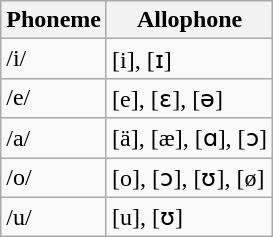<table class="wikitable">
<tr>
<th>Phoneme</th>
<th>Allophone</th>
</tr>
<tr>
<td>/i/</td>
<td>[i], [ɪ]</td>
</tr>
<tr>
<td>/e/</td>
<td>[e], [ɛ], [ə]</td>
</tr>
<tr>
<td>/a/</td>
<td>[ä], [æ], [ɑ], [ɔ]</td>
</tr>
<tr>
<td>/o/</td>
<td>[o], [ɔ], [ʊ], [ø]</td>
</tr>
<tr>
<td>/u/</td>
<td>[u], [ʊ]</td>
</tr>
</table>
